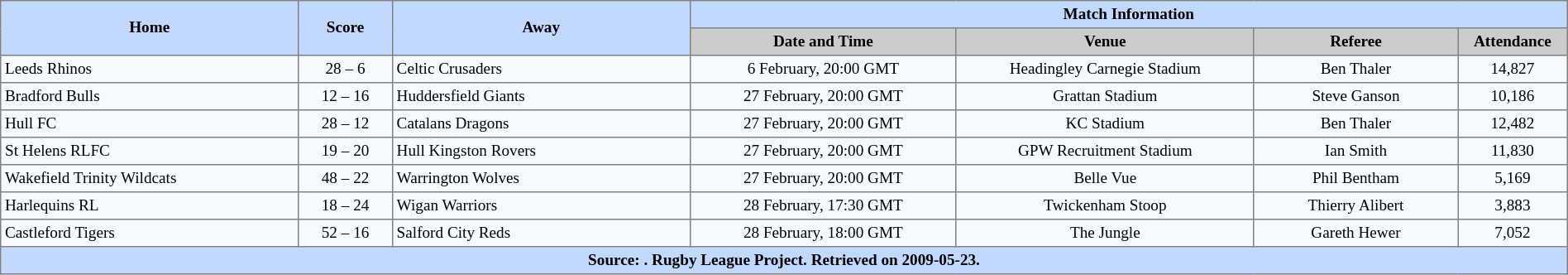<table border=1 style="border-collapse:collapse; font-size:80%; text-align:center;" cellpadding=3 cellspacing=0 width=100%>
<tr bgcolor=#C1D8FF>
<th rowspan=2 width=19%>Home</th>
<th rowspan=2 width=6%>Score</th>
<th rowspan=2 width=19%>Away</th>
<th colspan=6>Match Information</th>
</tr>
<tr bgcolor=#CCCCCC>
<th width=17%>Date and Time</th>
<th width=19%>Venue</th>
<th width=13%>Referee</th>
<th width=7%>Attendance</th>
</tr>
<tr bgcolor=#F5FAFF>
<td align=left> Leeds Rhinos</td>
<td>28 – 6</td>
<td align=left> Celtic Crusaders</td>
<td>6 February, 20:00 GMT</td>
<td>Headingley Carnegie Stadium</td>
<td>Ben Thaler</td>
<td>14,827</td>
</tr>
<tr bgcolor=#F5FAFF>
<td align=left> Bradford Bulls</td>
<td>12 – 16</td>
<td align=left> Huddersfield Giants</td>
<td>27 February, 20:00 GMT</td>
<td>Grattan Stadium</td>
<td>Steve Ganson</td>
<td>10,186</td>
</tr>
<tr bgcolor=#F5FAFF>
<td align=left> Hull FC</td>
<td>28 – 12</td>
<td align=left> Catalans Dragons</td>
<td>27 February, 20:00 GMT</td>
<td>KC Stadium</td>
<td>Ben Thaler</td>
<td>12,482</td>
</tr>
<tr bgcolor=#F5FAFF>
<td align=left> St Helens RLFC</td>
<td>19 – 20</td>
<td align=left> Hull Kingston Rovers</td>
<td>27 February, 20:00 GMT</td>
<td>GPW Recruitment Stadium</td>
<td>Ian Smith</td>
<td>11,830</td>
</tr>
<tr bgcolor=#F5FAFF>
<td align=left> Wakefield Trinity Wildcats</td>
<td>48 – 22</td>
<td align=left> Warrington Wolves</td>
<td>27 February, 20:00 GMT</td>
<td>Belle Vue</td>
<td>Phil Bentham</td>
<td>5,169</td>
</tr>
<tr bgcolor=#F5FAFF>
<td align=left> Harlequins RL</td>
<td>18 – 24</td>
<td align=left> Wigan Warriors</td>
<td>28 February, 17:30 GMT</td>
<td>Twickenham Stoop</td>
<td>Thierry Alibert</td>
<td>3,883</td>
</tr>
<tr bgcolor=#F5FAFF>
<td align=left> Castleford Tigers</td>
<td>52 – 16</td>
<td align=left> Salford City Reds</td>
<td>28 February, 18:00 GMT</td>
<td>The Jungle</td>
<td>Gareth Hewer</td>
<td>7,052</td>
</tr>
<tr bgcolor=#C1D8FF>
<th colspan="10">Source: . Rugby League Project. Retrieved on 2009-05-23.</th>
</tr>
</table>
